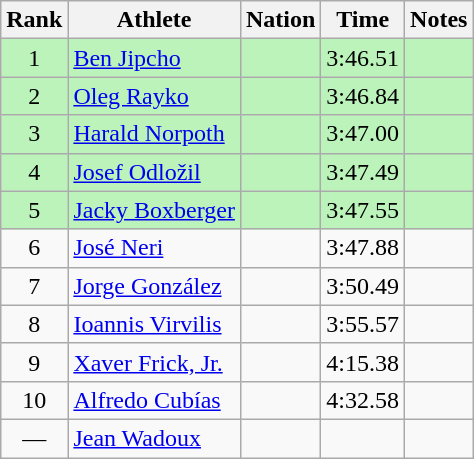<table class="wikitable sortable" style="text-align:center">
<tr>
<th>Rank</th>
<th>Athlete</th>
<th>Nation</th>
<th>Time</th>
<th>Notes</th>
</tr>
<tr bgcolor=bbf3bb>
<td>1</td>
<td align=left><a href='#'>Ben Jipcho</a></td>
<td align=left></td>
<td>3:46.51</td>
<td></td>
</tr>
<tr bgcolor=bbf3bb>
<td>2</td>
<td align=left><a href='#'>Oleg Rayko</a></td>
<td align=left></td>
<td>3:46.84</td>
<td></td>
</tr>
<tr bgcolor=bbf3bb>
<td>3</td>
<td align=left><a href='#'>Harald Norpoth</a></td>
<td align=left></td>
<td>3:47.00</td>
<td></td>
</tr>
<tr bgcolor=bbf3bb>
<td>4</td>
<td align=left><a href='#'>Josef Odložil</a></td>
<td align=left></td>
<td>3:47.49</td>
<td></td>
</tr>
<tr bgcolor=bbf3bb>
<td>5</td>
<td align=left><a href='#'>Jacky Boxberger</a></td>
<td align=left></td>
<td>3:47.55</td>
<td></td>
</tr>
<tr>
<td>6</td>
<td align=left><a href='#'>José Neri</a></td>
<td align=left></td>
<td>3:47.88</td>
<td></td>
</tr>
<tr>
<td>7</td>
<td align=left><a href='#'>Jorge González</a></td>
<td align=left></td>
<td>3:50.49</td>
<td></td>
</tr>
<tr>
<td>8</td>
<td align=left><a href='#'>Ioannis Virvilis</a></td>
<td align=left></td>
<td>3:55.57</td>
<td></td>
</tr>
<tr>
<td>9</td>
<td align=left><a href='#'>Xaver Frick, Jr.</a></td>
<td align=left></td>
<td>4:15.38</td>
<td></td>
</tr>
<tr>
<td>10</td>
<td align=left><a href='#'>Alfredo Cubías</a></td>
<td align=left></td>
<td>4:32.58</td>
<td></td>
</tr>
<tr>
<td data-sort-value=11>—</td>
<td align=left><a href='#'>Jean Wadoux</a></td>
<td align=left></td>
<td></td>
<td></td>
</tr>
</table>
